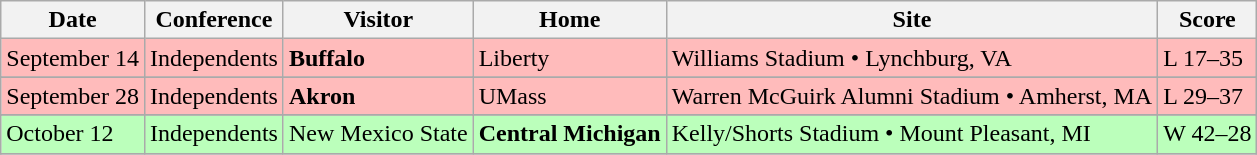<table class="wikitable">
<tr>
<th>Date</th>
<th>Conference</th>
<th>Visitor</th>
<th>Home</th>
<th>Site</th>
<th>Score</th>
</tr>
<tr style="background:#fbb">
<td>September 14</td>
<td>Independents</td>
<td><strong>Buffalo</strong></td>
<td>Liberty</td>
<td>Williams Stadium • Lynchburg, VA</td>
<td>L 17–35</td>
</tr>
<tr>
</tr>
<tr style="background:#fbb">
<td>September 28</td>
<td>Independents</td>
<td><strong>Akron</strong></td>
<td>UMass</td>
<td>Warren McGuirk Alumni Stadium • Amherst, MA</td>
<td>L 29–37</td>
</tr>
<tr>
</tr>
<tr style="background:#bfb;">
<td>October 12</td>
<td>Independents</td>
<td>New Mexico State</td>
<td><strong>Central Michigan</strong></td>
<td>Kelly/Shorts Stadium • Mount Pleasant, MI</td>
<td>W 42–28</td>
</tr>
<tr>
</tr>
</table>
